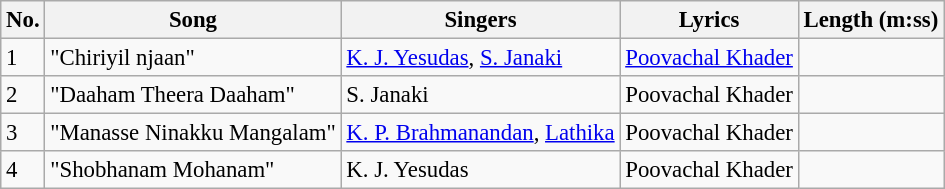<table class="wikitable" style="font-size:95%;">
<tr>
<th>No.</th>
<th>Song</th>
<th>Singers</th>
<th>Lyrics</th>
<th>Length (m:ss)</th>
</tr>
<tr>
<td>1</td>
<td>"Chiriyil njaan"</td>
<td><a href='#'>K. J. Yesudas</a>, <a href='#'>S. Janaki</a></td>
<td><a href='#'>Poovachal Khader</a></td>
<td></td>
</tr>
<tr>
<td>2</td>
<td>"Daaham Theera Daaham"</td>
<td>S. Janaki</td>
<td>Poovachal Khader</td>
<td></td>
</tr>
<tr>
<td>3</td>
<td>"Manasse Ninakku Mangalam"</td>
<td><a href='#'>K. P. Brahmanandan</a>, <a href='#'>Lathika</a></td>
<td>Poovachal Khader</td>
<td></td>
</tr>
<tr>
<td>4</td>
<td>"Shobhanam Mohanam"</td>
<td>K. J. Yesudas</td>
<td>Poovachal Khader</td>
<td></td>
</tr>
</table>
